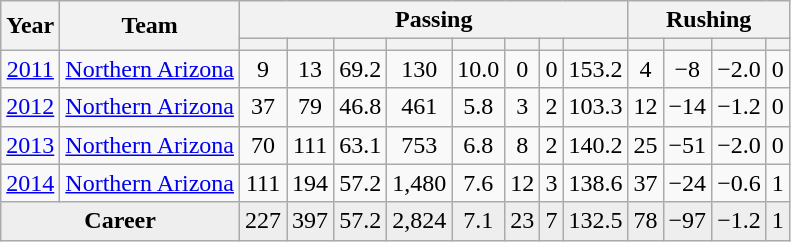<table class="wikitable sortable" style="text-align:center;">
<tr>
<th rowspan=2>Year</th>
<th rowspan=2>Team</th>
<th colspan=8>Passing</th>
<th colspan=4>Rushing</th>
</tr>
<tr>
<th></th>
<th></th>
<th></th>
<th></th>
<th></th>
<th></th>
<th></th>
<th></th>
<th></th>
<th></th>
<th></th>
<th></th>
</tr>
<tr>
<td><a href='#'>2011</a></td>
<td><a href='#'>Northern Arizona</a></td>
<td>9</td>
<td>13</td>
<td>69.2</td>
<td>130</td>
<td>10.0</td>
<td>0</td>
<td>0</td>
<td>153.2</td>
<td>4</td>
<td>−8</td>
<td>−2.0</td>
<td>0</td>
</tr>
<tr>
<td><a href='#'>2012</a></td>
<td><a href='#'>Northern Arizona</a></td>
<td>37</td>
<td>79</td>
<td>46.8</td>
<td>461</td>
<td>5.8</td>
<td>3</td>
<td>2</td>
<td>103.3</td>
<td>12</td>
<td>−14</td>
<td>−1.2</td>
<td>0</td>
</tr>
<tr>
<td><a href='#'>2013</a></td>
<td><a href='#'>Northern Arizona</a></td>
<td>70</td>
<td>111</td>
<td>63.1</td>
<td>753</td>
<td>6.8</td>
<td>8</td>
<td>2</td>
<td>140.2</td>
<td>25</td>
<td>−51</td>
<td>−2.0</td>
<td>0</td>
</tr>
<tr>
<td><a href='#'>2014</a></td>
<td><a href='#'>Northern Arizona</a></td>
<td>111</td>
<td>194</td>
<td>57.2</td>
<td>1,480</td>
<td>7.6</td>
<td>12</td>
<td>3</td>
<td>138.6</td>
<td>37</td>
<td>−24</td>
<td>−0.6</td>
<td>1</td>
</tr>
<tr class="sortbottom" style="background:#eee;">
<td colspan=2><strong>Career</strong></td>
<td>227</td>
<td>397</td>
<td>57.2</td>
<td>2,824</td>
<td>7.1</td>
<td>23</td>
<td>7</td>
<td>132.5</td>
<td>78</td>
<td>−97</td>
<td>−1.2</td>
<td>1</td>
</tr>
</table>
